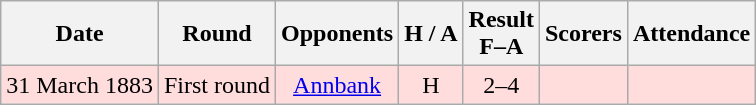<table class="wikitable" style="text-align:center">
<tr>
<th>Date</th>
<th>Round</th>
<th>Opponents</th>
<th>H / A</th>
<th>Result<br>F–A</th>
<th>Scorers</th>
<th>Attendance</th>
</tr>
<tr bgcolor=#ffdddd>
<td>31 March 1883</td>
<td>First round</td>
<td><a href='#'>Annbank</a></td>
<td>H</td>
<td>2–4</td>
<td></td>
<td></td>
</tr>
</table>
